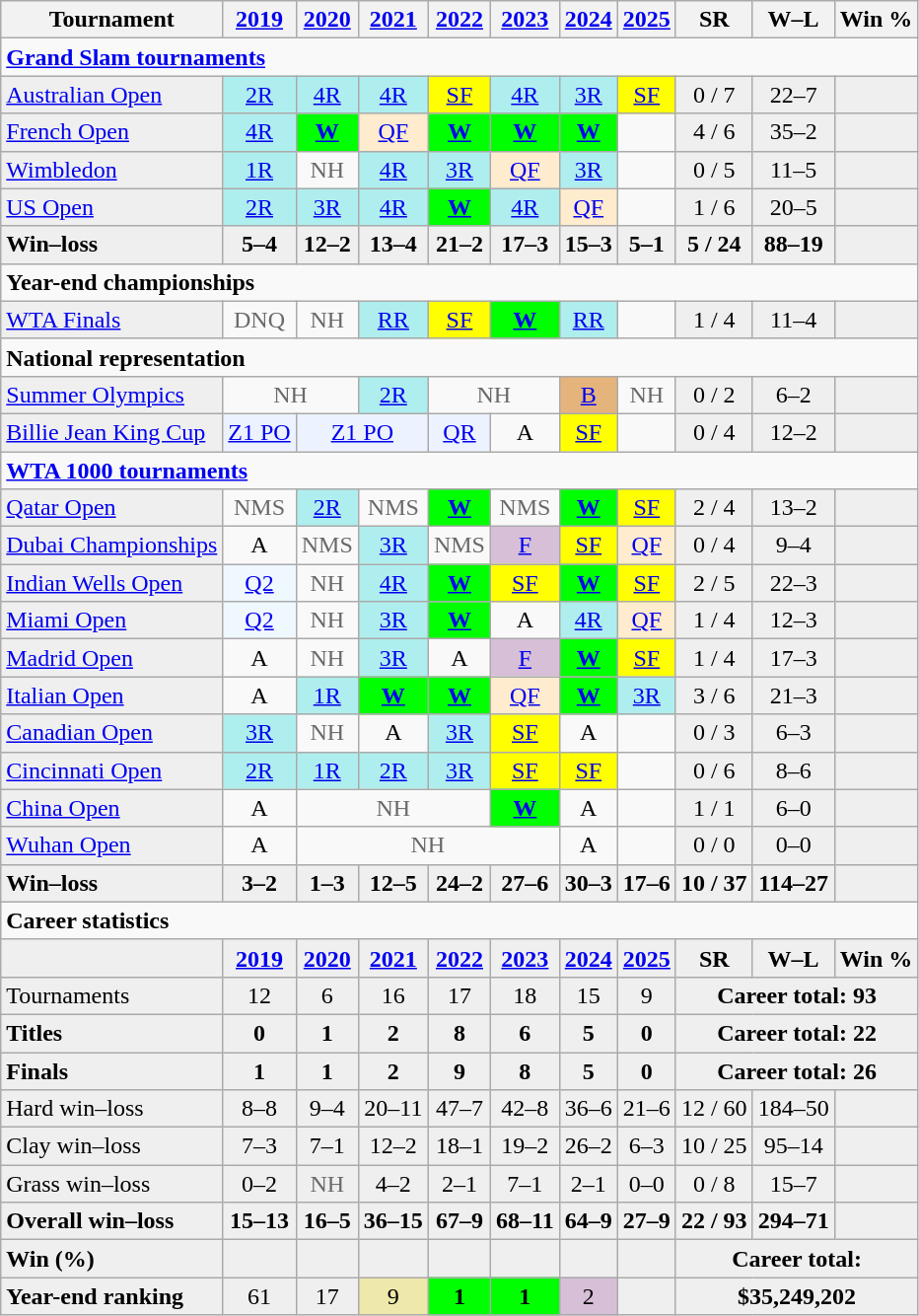<table class=wikitable style=text-align:center>
<tr>
<th scope="col">Tournament</th>
<th scope="col"><a href='#'>2019</a></th>
<th scope="col"><a href='#'>2020</a></th>
<th scope="col"><a href='#'>2021</a></th>
<th scope="col"><a href='#'>2022</a></th>
<th scope="col"><a href='#'>2023</a></th>
<th scope="col"><a href='#'>2024</a></th>
<th scope="col"><a href='#'>2025</a></th>
<th scope="col">SR</th>
<th scope="col">W–L</th>
<th scope="col">Win %</th>
</tr>
<tr>
<td colspan="11" style="text-align:left"><strong><a href='#'>Grand Slam tournaments</a></strong></td>
</tr>
<tr>
<td style="text-align:left;background:#efefef"><a href='#'>Australian Open</a></td>
<td style=background:#afeeee><a href='#'>2R</a></td>
<td style=background:#afeeee><a href='#'>4R</a></td>
<td style=background:#afeeee><a href='#'>4R</a></td>
<td style=background:yellow><a href='#'>SF</a></td>
<td style=background:#afeeee><a href='#'>4R</a></td>
<td style=background:#afeeee><a href='#'>3R</a></td>
<td style=background:yellow><a href='#'>SF</a></td>
<td style=background:#efefef>0 / 7</td>
<td style=background:#efefef>22–7</td>
<td style=background:#efefef></td>
</tr>
<tr>
<td style="text-align:left;background:#efefef"><a href='#'>French Open</a></td>
<td style=background:#afeeee><a href='#'>4R</a></td>
<td style=background:lime><strong><a href='#'>W</a></strong></td>
<td style=background:#ffebcd><a href='#'>QF</a></td>
<td style=background:lime><strong><a href='#'>W</a></strong></td>
<td style=background:lime><strong><a href='#'>W</a></strong></td>
<td style=background:lime><strong><a href='#'>W</a></strong></td>
<td></td>
<td style=background:#efefef>4 / 6</td>
<td style=background:#efefef>35–2</td>
<td style=background:#efefef></td>
</tr>
<tr>
<td style="text-align:left;background:#efefef"><a href='#'>Wimbledon</a></td>
<td style=background:#afeeee><a href='#'>1R</a></td>
<td style=color:#696969>NH</td>
<td style=background:#afeeee><a href='#'>4R</a></td>
<td style=background:#afeeee><a href='#'>3R</a></td>
<td style=background:#ffebcd><a href='#'>QF</a></td>
<td style=background:#afeeee><a href='#'>3R</a></td>
<td></td>
<td style=background:#efefef>0 / 5</td>
<td style=background:#efefef>11–5</td>
<td style=background:#efefef></td>
</tr>
<tr>
<td style="text-align:left;background:#efefef"><a href='#'>US Open</a></td>
<td style=background:#afeeee><a href='#'>2R</a></td>
<td style=background:#afeeee><a href='#'>3R</a></td>
<td style=background:#afeeee><a href='#'>4R</a></td>
<td style=background:lime><strong><a href='#'>W</a></strong></td>
<td style=background:#afeeee><a href='#'>4R</a></td>
<td style=background:#ffebcd><a href='#'>QF</a></td>
<td></td>
<td style=background:#efefef>1 / 6</td>
<td style=background:#efefef>20–5</td>
<td style=background:#efefef></td>
</tr>
<tr style=background:#efefef;font-weight:bold>
<td style="text-align:left">Win–loss</td>
<td>5–4</td>
<td>12–2</td>
<td>13–4</td>
<td>21–2</td>
<td>17–3</td>
<td>15–3</td>
<td>5–1</td>
<td>5 / 24</td>
<td>88–19</td>
<td></td>
</tr>
<tr>
<td colspan="11" style="text-align:left"><strong>Year-end championships</strong></td>
</tr>
<tr>
<td style="text-align:left;background:#efefef"><a href='#'>WTA Finals</a></td>
<td style=color:#696969>DNQ</td>
<td style=color:#696969>NH</td>
<td style=background:#afeeee><a href='#'>RR</a></td>
<td style=background:yellow><a href='#'>SF</a></td>
<td style=background:lime><strong><a href='#'>W</a></strong></td>
<td style=background:#afeeee><a href='#'>RR</a></td>
<td></td>
<td style=background:#efefef>1 / 4</td>
<td style=background:#efefef>11–4</td>
<td style=background:#efefef></td>
</tr>
<tr>
<td colspan="11" style="text-align:left"><strong>National representation</strong></td>
</tr>
<tr>
<td style="text-align:left;background:#efefef"><a href='#'>Summer Olympics</a></td>
<td colspan=2 style=color:#696969>NH</td>
<td style=background:#afeeee><a href='#'>2R</a></td>
<td colspan=2 style=color:#696969>NH</td>
<td style=background:#e5b47d><a href='#'>B</a></td>
<td style=color:#696969>NH</td>
<td style=background:#efefef>0 / 2</td>
<td style=background:#efefef>6–2</td>
<td style=background:#efefef></td>
</tr>
<tr>
<td style="text-align:left;background:#efefef"><a href='#'>Billie Jean King Cup</a></td>
<td style=background:#ecf2ff><a href='#'>Z1 PO</a></td>
<td colspan=2 style=background:#ecf2ff><a href='#'>Z1 PO</a></td>
<td style=background:#ecf2ff><a href='#'>QR</a></td>
<td>A</td>
<td style=background:yellow><a href='#'>SF</a></td>
<td></td>
<td style=background:#efefef>0 / 4</td>
<td style=background:#efefef>12–2</td>
<td style=background:#efefef></td>
</tr>
<tr>
<td colspan="11" style="text-align:left"><strong><a href='#'>WTA 1000 tournaments</a></strong></td>
</tr>
<tr>
<td style="text-align:left;background:#efefef"><a href='#'>Qatar Open</a></td>
<td style=color:#696969>NMS</td>
<td style=background:#afeeee><a href='#'>2R</a></td>
<td style=color:#696969>NMS</td>
<td style=background:lime><strong><a href='#'>W</a></strong></td>
<td style=color:#696969>NMS</td>
<td style=background:lime><strong><a href='#'>W</a></strong></td>
<td style=background:yellow><a href='#'>SF</a></td>
<td style=background:#efefef>2 / 4</td>
<td style=background:#efefef>13–2</td>
<td style=background:#efefef></td>
</tr>
<tr>
<td style="text-align:left;background:#efefef"><a href='#'>Dubai Championships</a></td>
<td>A</td>
<td style=color:#696969>NMS</td>
<td style=background:#afeeee><a href='#'>3R</a></td>
<td style=color:#696969>NMS</td>
<td style=background:thistle><a href='#'>F</a></td>
<td style=background:yellow><a href='#'>SF</a></td>
<td style=background:#ffebcd><a href='#'>QF</a></td>
<td style=background:#efefef>0 / 4</td>
<td style=background:#efefef>9–4</td>
<td style=background:#efefef></td>
</tr>
<tr>
<td style="text-align:left;background:#efefef"><a href='#'>Indian Wells Open</a></td>
<td style=background:#f0f8ff><a href='#'>Q2</a></td>
<td style=color:#696969>NH</td>
<td style=background:#afeeee><a href='#'>4R</a></td>
<td style=background:lime><strong><a href='#'>W</a></strong></td>
<td style=background:yellow><a href='#'>SF</a></td>
<td style=background:lime><strong><a href='#'>W</a></strong></td>
<td style=background:yellow><a href='#'>SF</a></td>
<td style=background:#efefef>2 / 5</td>
<td style=background:#efefef>22–3</td>
<td style=background:#efefef></td>
</tr>
<tr>
<td style="text-align:left;background:#efefef"><a href='#'>Miami Open</a></td>
<td style=background:#f0f8ff><a href='#'>Q2</a></td>
<td style=color:#696969>NH</td>
<td style=background:#afeeee><a href='#'>3R</a></td>
<td style=background:lime><strong><a href='#'>W</a></strong></td>
<td>A</td>
<td style=background:#afeeee><a href='#'>4R</a></td>
<td style=background:#ffebcd><a href='#'>QF</a></td>
<td style=background:#efefef>1 / 4</td>
<td style=background:#efefef>12–3</td>
<td style=background:#efefef></td>
</tr>
<tr>
<td style="text-align:left;background:#efefef"><a href='#'>Madrid Open</a></td>
<td>A</td>
<td style=color:#696969>NH</td>
<td style=background:#afeeee><a href='#'>3R</a></td>
<td>A</td>
<td style=background:thistle><a href='#'>F</a></td>
<td style=background:lime><strong><a href='#'>W</a></strong></td>
<td style=background:yellow><a href='#'>SF</a></td>
<td style=background:#efefef>1 / 4</td>
<td style=background:#efefef>17–3</td>
<td style=background:#efefef></td>
</tr>
<tr>
<td style="text-align:left;background:#efefef"><a href='#'>Italian Open</a></td>
<td>A</td>
<td style=background:#afeeee><a href='#'>1R</a></td>
<td style=background:lime><strong><a href='#'>W</a></strong></td>
<td style=background:lime><strong><a href='#'>W</a></strong></td>
<td style=background:#ffebcd><a href='#'>QF</a></td>
<td style=background:lime><strong><a href='#'>W</a></strong></td>
<td style=background:#afeeee><a href='#'>3R</a></td>
<td style=background:#efefef>3 / 6</td>
<td style=background:#efefef>21–3</td>
<td style=background:#efefef></td>
</tr>
<tr>
<td style="text-align:left;background:#efefef"><a href='#'>Canadian Open</a></td>
<td style=background:#afeeee><a href='#'>3R</a></td>
<td style=color:#696969>NH</td>
<td>A</td>
<td style=background:#afeeee><a href='#'>3R</a></td>
<td style=background:yellow><a href='#'>SF</a></td>
<td>A</td>
<td></td>
<td style=background:#efefef>0 / 3</td>
<td style=background:#efefef>6–3</td>
<td style=background:#efefef></td>
</tr>
<tr>
<td style="text-align:left;background:#efefef"><a href='#'>Cincinnati Open</a></td>
<td style=background:#afeeee><a href='#'>2R</a></td>
<td style=background:#afeeee><a href='#'>1R</a></td>
<td style=background:#afeeee><a href='#'>2R</a></td>
<td style=background:#afeeee><a href='#'>3R</a></td>
<td style=background:yellow><a href='#'>SF</a></td>
<td style=background:yellow><a href='#'>SF</a></td>
<td></td>
<td style=background:#efefef>0 / 6</td>
<td style=background:#efefef>8–6</td>
<td style=background:#efefef></td>
</tr>
<tr>
<td style="text-align:left;background:#efefef"><a href='#'>China Open</a></td>
<td>A</td>
<td colspan="3" style=color:#696969>NH</td>
<td style=background:lime><strong><a href='#'>W</a></strong></td>
<td>A</td>
<td></td>
<td style=background:#efefef>1 / 1</td>
<td style=background:#efefef>6–0</td>
<td style=background:#efefef></td>
</tr>
<tr>
<td style="text-align:left;background:#efefef"><a href='#'>Wuhan Open</a></td>
<td>A</td>
<td colspan="4" style=color:#696969>NH</td>
<td>A</td>
<td></td>
<td style=background:#efefef>0 / 0</td>
<td style=background:#efefef>0–0</td>
<td style=background:#efefef></td>
</tr>
<tr style="font-weight:bold;background:#efefef">
<td style="text-align:left">Win–loss</td>
<td>3–2</td>
<td>1–3</td>
<td>12–5</td>
<td>24–2</td>
<td>27–6</td>
<td>30–3</td>
<td>17–6</td>
<td>10 / 37</td>
<td>114–27</td>
<td></td>
</tr>
<tr>
<td colspan="11" style="text-align:left"><strong>Career statistics</strong></td>
</tr>
<tr style="font-weight:bold;background:#efefef">
<td></td>
<td><a href='#'>2019</a></td>
<td><a href='#'>2020</a></td>
<td><a href='#'>2021</a></td>
<td><a href='#'>2022</a></td>
<td><a href='#'>2023</a></td>
<td><a href='#'>2024</a></td>
<td><a href='#'>2025</a></td>
<td>SR</td>
<td>W–L</td>
<td>Win %</td>
</tr>
<tr style="background:#efefef">
<td style="text-align:left">Tournaments</td>
<td>12</td>
<td>6</td>
<td>16</td>
<td>17</td>
<td>18</td>
<td>15</td>
<td>9</td>
<td colspan="3"><strong>Career total: 93</strong></td>
</tr>
<tr style="background:#efefef;font-weight:bold">
<td style="text-align:left">Titles</td>
<td>0</td>
<td>1</td>
<td>2</td>
<td>8</td>
<td>6</td>
<td>5</td>
<td>0</td>
<td colspan="3">Career total: 22</td>
</tr>
<tr style="background:#efefef;font-weight:bold">
<td style="text-align:left">Finals</td>
<td>1</td>
<td>1</td>
<td>2</td>
<td>9</td>
<td>8</td>
<td>5</td>
<td>0</td>
<td colspan="3">Career total: 26</td>
</tr>
<tr style="background:#efefef">
<td style="text-align:left">Hard win–loss</td>
<td>8–8</td>
<td>9–4</td>
<td>20–11</td>
<td>47–7</td>
<td>42–8</td>
<td>36–6</td>
<td>21–6</td>
<td>12 / 60</td>
<td>184–50</td>
<td></td>
</tr>
<tr style="background:#efefef">
<td style="text-align:left">Clay win–loss</td>
<td>7–3</td>
<td>7–1</td>
<td>12–2</td>
<td>18–1</td>
<td>19–2</td>
<td>26–2</td>
<td>6–3</td>
<td>10 / 25</td>
<td>95–14</td>
<td></td>
</tr>
<tr style="background:#efefef">
<td style="text-align:left">Grass win–loss</td>
<td>0–2</td>
<td style="color:#696969">NH</td>
<td>4–2</td>
<td>2–1</td>
<td>7–1</td>
<td>2–1</td>
<td>0–0</td>
<td>0 / 8</td>
<td>15–7</td>
<td></td>
</tr>
<tr style="background:#efefef;font-weight:bold">
<td style="text-align:left">Overall win–loss</td>
<td>15–13</td>
<td>16–5</td>
<td>36–15</td>
<td>67–9</td>
<td>68–11</td>
<td>64–9</td>
<td>27–9</td>
<td>22 / 93</td>
<td>294–71</td>
<td></td>
</tr>
<tr style="background:#efefef;font-weight:bold">
<td style="text-align:left">Win (%)</td>
<td></td>
<td></td>
<td></td>
<td></td>
<td></td>
<td></td>
<td></td>
<td colspan="3">Career total: </td>
</tr>
<tr style="background:#efefef">
<td style="text-align:left"><strong>Year-end ranking</strong></td>
<td>61</td>
<td>17</td>
<td style=background:#eee8aa>9</td>
<td style=background:lime><strong>1</strong></td>
<td style=background:lime><strong>1</strong></td>
<td style=background:thistle>2</td>
<td></td>
<td colspan="3"><strong>$35,249,202</strong></td>
</tr>
</table>
